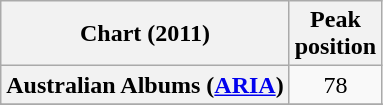<table class="wikitable sortable plainrowheaders">
<tr>
<th scope="col">Chart (2011)</th>
<th scope="col">Peak<br>position</th>
</tr>
<tr>
<th scope="row">Australian Albums (<a href='#'>ARIA</a>)</th>
<td align="center">78</td>
</tr>
<tr>
</tr>
<tr>
</tr>
<tr>
</tr>
<tr>
</tr>
<tr>
</tr>
<tr>
</tr>
<tr>
</tr>
<tr>
</tr>
<tr>
</tr>
<tr>
</tr>
<tr>
</tr>
<tr>
</tr>
<tr>
</tr>
<tr>
</tr>
<tr>
</tr>
<tr>
</tr>
<tr>
</tr>
</table>
